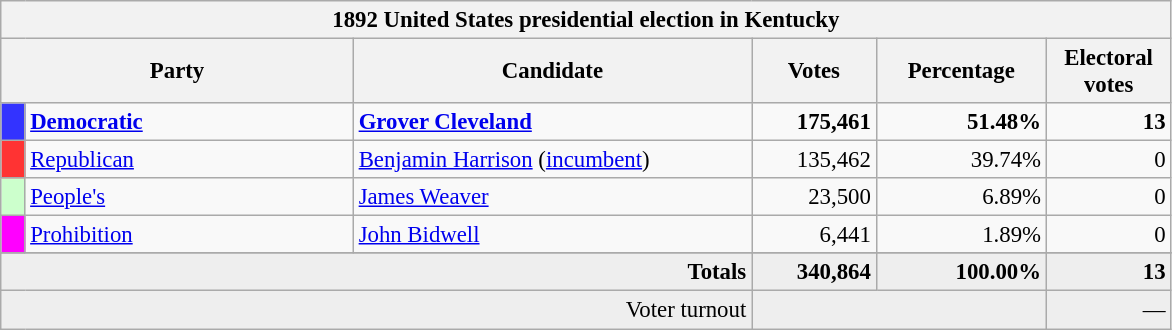<table class="wikitable" style="font-size: 95%;">
<tr>
<th colspan="6">1892 United States presidential election in Kentucky</th>
</tr>
<tr>
<th colspan="2" style="width: 15em">Party</th>
<th style="width: 17em">Candidate</th>
<th style="width: 5em">Votes</th>
<th style="width: 7em">Percentage</th>
<th style="width: 5em">Electoral votes</th>
</tr>
<tr>
<th style="background-color:#3333FF; width: 3px"></th>
<td style="width: 130px"><strong><a href='#'>Democratic</a></strong></td>
<td><strong><a href='#'>Grover Cleveland</a></strong></td>
<td align="right"><strong>175,461</strong></td>
<td align="right"><strong>51.48%</strong></td>
<td align="right"><strong>13</strong></td>
</tr>
<tr>
<th style="background-color:#FF3333; width: 3px"></th>
<td style="width: 130px"><a href='#'>Republican</a></td>
<td><a href='#'>Benjamin Harrison</a> (<a href='#'>incumbent</a>)</td>
<td align="right">135,462</td>
<td align="right">39.74%</td>
<td align="right">0</td>
</tr>
<tr>
<th style="background-color:#CCFFCC; width: 3px"></th>
<td style="width: 130px"><a href='#'>People's</a></td>
<td><a href='#'>James Weaver</a></td>
<td align="right">23,500</td>
<td align="right">6.89%</td>
<td align="right">0</td>
</tr>
<tr>
<th style="background-color:#FF00FF; width: 3px"></th>
<td style="width: 130px"><a href='#'>Prohibition</a></td>
<td><a href='#'>John Bidwell</a></td>
<td align="right">6,441</td>
<td align="right">1.89%</td>
<td align="right">0</td>
</tr>
<tr>
</tr>
<tr bgcolor="#EEEEEE">
<td colspan="3" align="right"><strong>Totals</strong></td>
<td align="right"><strong>340,864</strong></td>
<td align="right"><strong>100.00%</strong></td>
<td align="right"><strong>13</strong></td>
</tr>
<tr bgcolor="#EEEEEE">
<td colspan="3" align="right">Voter turnout</td>
<td colspan="2" align="right"></td>
<td align="right">—</td>
</tr>
</table>
